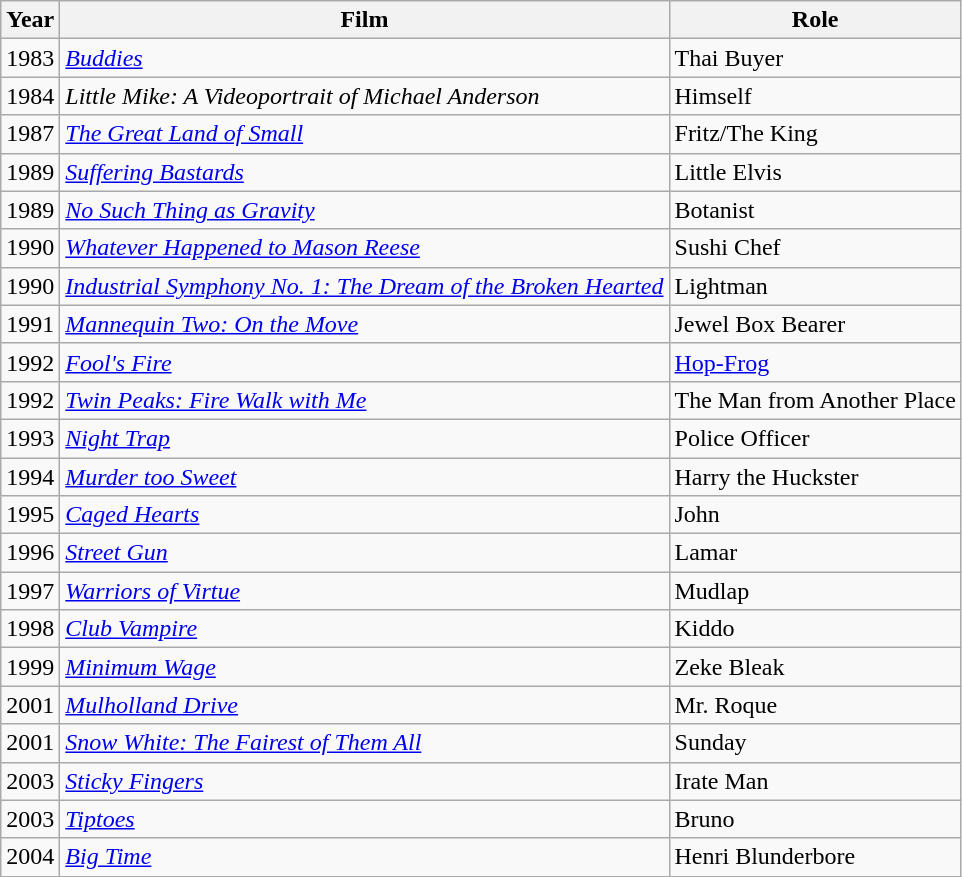<table class="wikitable">
<tr>
<th>Year</th>
<th>Film</th>
<th>Role</th>
</tr>
<tr>
<td rowspan="1">1983</td>
<td><em><a href='#'>Buddies</a></em></td>
<td>Thai Buyer</td>
</tr>
<tr>
<td rowspan="1">1984</td>
<td><em>Little Mike: A Videoportrait of Michael Anderson</em></td>
<td>Himself</td>
</tr>
<tr>
<td rowspan="1">1987</td>
<td><em><a href='#'>The Great Land of Small</a></em></td>
<td>Fritz/The King</td>
</tr>
<tr>
<td rowspan="1">1989</td>
<td><em><a href='#'>Suffering Bastards</a></em></td>
<td>Little Elvis</td>
</tr>
<tr>
<td rowspan="1">1989</td>
<td><em><a href='#'>No Such Thing as Gravity</a></em></td>
<td>Botanist</td>
</tr>
<tr>
<td rowspan="1">1990</td>
<td><em><a href='#'>Whatever Happened to Mason Reese</a></em></td>
<td>Sushi Chef</td>
</tr>
<tr>
<td rowspan="1">1990</td>
<td><em><a href='#'>Industrial Symphony No. 1: The Dream of the Broken Hearted</a></em></td>
<td>Lightman</td>
</tr>
<tr>
<td rowspan="1">1991</td>
<td><em><a href='#'>Mannequin Two: On the Move</a></em></td>
<td>Jewel Box Bearer</td>
</tr>
<tr>
<td rowspan="1">1992</td>
<td><em><a href='#'>Fool's Fire</a></em></td>
<td><a href='#'>Hop-Frog</a></td>
</tr>
<tr>
<td rowspan="1">1992</td>
<td><em><a href='#'>Twin Peaks: Fire Walk with Me</a></em></td>
<td>The Man from Another Place</td>
</tr>
<tr>
<td rowspan="1">1993</td>
<td><em><a href='#'>Night Trap</a></em></td>
<td>Police Officer</td>
</tr>
<tr>
<td rowspan="1">1994</td>
<td><em><a href='#'>Murder too Sweet</a></em></td>
<td>Harry the Huckster</td>
</tr>
<tr>
<td rowspan="1">1995</td>
<td><em><a href='#'>Caged Hearts</a></em></td>
<td>John</td>
</tr>
<tr>
<td rowspan="1">1996</td>
<td><em><a href='#'>Street Gun</a></em></td>
<td>Lamar</td>
</tr>
<tr>
<td rowspan="1">1997</td>
<td><em><a href='#'>Warriors of Virtue</a></em></td>
<td>Mudlap</td>
</tr>
<tr>
<td rowspan="1">1998</td>
<td><em><a href='#'>Club Vampire</a></em></td>
<td>Kiddo</td>
</tr>
<tr>
<td rowspan="1">1999</td>
<td><em><a href='#'>Minimum Wage</a></em></td>
<td>Zeke Bleak</td>
</tr>
<tr>
<td rowspan="1">2001</td>
<td><em><a href='#'>Mulholland Drive</a></em></td>
<td>Mr. Roque</td>
</tr>
<tr>
<td rowspan="1">2001</td>
<td><em><a href='#'>Snow White: The Fairest of Them All</a></em></td>
<td>Sunday</td>
</tr>
<tr>
<td rowspan="1">2003</td>
<td><em><a href='#'>Sticky Fingers</a></em></td>
<td>Irate Man</td>
</tr>
<tr>
<td rowspan="1">2003</td>
<td><em><a href='#'>Tiptoes</a></em></td>
<td>Bruno</td>
</tr>
<tr>
<td rowspan="1">2004</td>
<td><em><a href='#'>Big Time</a></em></td>
<td>Henri Blunderbore</td>
</tr>
</table>
